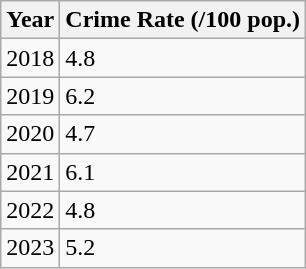<table class="wikitable">
<tr>
<th>Year</th>
<th>Crime Rate (/100 pop.)</th>
</tr>
<tr>
<td>2018</td>
<td>4.8</td>
</tr>
<tr>
<td>2019</td>
<td>6.2</td>
</tr>
<tr>
<td>2020</td>
<td>4.7</td>
</tr>
<tr>
<td>2021</td>
<td>6.1</td>
</tr>
<tr>
<td>2022</td>
<td>4.8</td>
</tr>
<tr>
<td>2023</td>
<td>5.2</td>
</tr>
</table>
